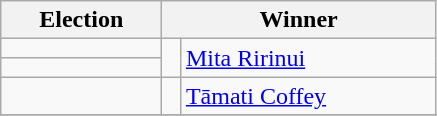<table class=wikitable>
<tr>
<th width=100>Election</th>
<th width=175 colspan=2>Winner</th>
</tr>
<tr>
<td></td>
<td rowspan=2 width=5 bgcolor=></td>
<td rowspan=2><a href='#'>Mita Ririnui</a></td>
</tr>
<tr>
<td></td>
</tr>
<tr>
<td></td>
<td bgcolor=></td>
<td><a href='#'>Tāmati Coffey</a></td>
</tr>
<tr>
</tr>
</table>
